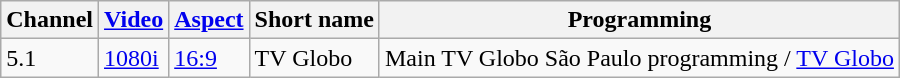<table class="wikitable">
<tr>
<th>Channel</th>
<th><a href='#'>Video</a></th>
<th><a href='#'>Aspect</a></th>
<th>Short name</th>
<th>Programming</th>
</tr>
<tr>
<td>5.1</td>
<td><a href='#'>1080i</a></td>
<td><a href='#'>16:9</a></td>
<td>TV Globo</td>
<td>Main TV Globo São Paulo programming / <a href='#'>TV Globo</a></td>
</tr>
</table>
